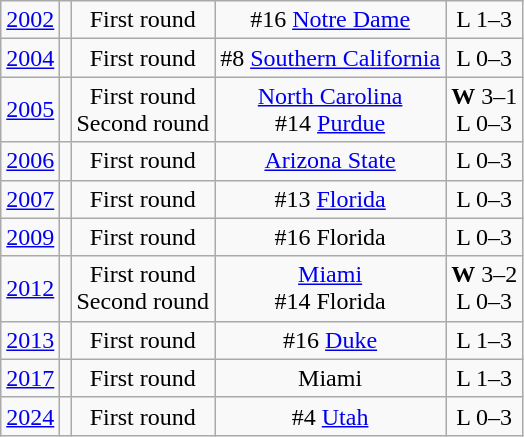<table class="wikitable">
<tr align="center">
<td><a href='#'>2002</a></td>
<td></td>
<td>First round</td>
<td>#16 <a href='#'>Notre Dame</a></td>
<td>L 1–3</td>
</tr>
<tr style="text-align:center;">
<td><a href='#'>2004</a></td>
<td></td>
<td>First round</td>
<td>#8 <a href='#'>Southern California</a></td>
<td>L 0–3</td>
</tr>
<tr style="text-align:center;">
<td><a href='#'>2005</a></td>
<td></td>
<td>First round<br>Second round</td>
<td><a href='#'>North Carolina</a><br>#14 <a href='#'>Purdue</a></td>
<td><strong>W</strong> 3–1<br>L 0–3</td>
</tr>
<tr style="text-align:center;">
<td><a href='#'>2006</a></td>
<td></td>
<td>First round</td>
<td><a href='#'>Arizona State</a></td>
<td>L 0–3</td>
</tr>
<tr style="text-align:center;">
<td><a href='#'>2007</a></td>
<td></td>
<td>First round</td>
<td>#13 <a href='#'>Florida</a></td>
<td>L 0–3</td>
</tr>
<tr style="text-align:center;">
<td><a href='#'>2009</a></td>
<td></td>
<td>First round</td>
<td>#16 Florida</td>
<td>L 0–3</td>
</tr>
<tr style="text-align:center;">
<td><a href='#'>2012</a></td>
<td></td>
<td>First round<br>Second round</td>
<td><a href='#'>Miami</a><br>#14 Florida</td>
<td><strong>W</strong> 3–2<br>L 0–3</td>
</tr>
<tr style="text-align:center;">
<td><a href='#'>2013</a></td>
<td></td>
<td>First round</td>
<td>#16 <a href='#'>Duke</a></td>
<td>L 1–3</td>
</tr>
<tr style="text-align:center;">
<td><a href='#'>2017</a></td>
<td></td>
<td>First round</td>
<td>Miami</td>
<td>L 1–3</td>
</tr>
<tr style="text-align:center;">
<td><a href='#'>2024</a></td>
<td></td>
<td>First round</td>
<td>#4 <a href='#'>Utah</a></td>
<td>L 0–3</td>
</tr>
</table>
